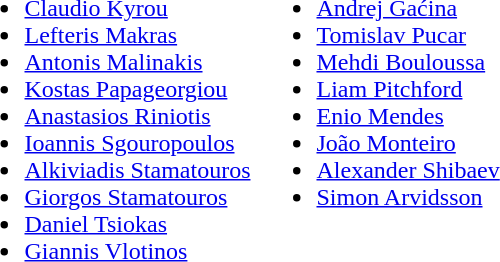<table>
<tr style="vertical-align: top;">
<td><br><ul><li> <a href='#'>Claudio Kyrou</a></li><li> <a href='#'>Lefteris Makras</a></li><li> <a href='#'>Antonis Malinakis</a></li><li> <a href='#'>Kostas Papageorgiou</a></li><li> <a href='#'>Anastasios Riniotis</a></li><li> <a href='#'>Ioannis Sgouropoulos</a></li><li> <a href='#'>Alkiviadis Stamatouros</a></li><li> <a href='#'>Giorgos Stamatouros</a></li><li> <a href='#'>Daniel Tsiokas</a></li><li> <a href='#'>Giannis Vlotinos</a></li></ul></td>
<td><br><ul><li> <a href='#'>Andrej Gaćina</a></li><li> <a href='#'>Tomislav Pucar</a></li><li> <a href='#'>Mehdi Bouloussa</a></li><li> <a href='#'>Liam Pitchford</a></li><li> <a href='#'>Enio Mendes</a></li><li> <a href='#'>João Monteiro</a></li><li> <a href='#'>Alexander Shibaev</a></li><li> <a href='#'>Simon Arvidsson</a></li></ul></td>
<td></td>
</tr>
</table>
